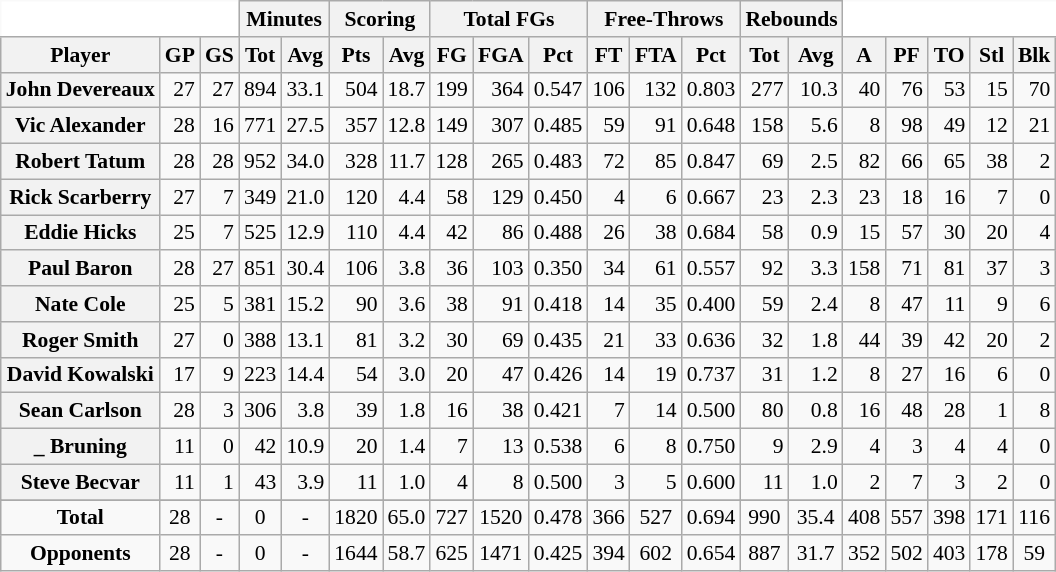<table class="wikitable sortable" border="1" style="font-size:90%;">
<tr>
<th colspan="3" style="border-top-style:hidden; border-left-style:hidden; background: white;"></th>
<th colspan="2" style=>Minutes</th>
<th colspan="2" style=>Scoring</th>
<th colspan="3" style=>Total FGs</th>
<th colspan="3" style=>Free-Throws</th>
<th colspan="2" style=>Rebounds</th>
<th colspan="5" style="border-top-style:hidden; border-right-style:hidden; background: white;"></th>
</tr>
<tr>
<th scope="col" style=>Player</th>
<th scope="col" style=>GP</th>
<th scope="col" style=>GS</th>
<th scope="col" style=>Tot</th>
<th scope="col" style=>Avg</th>
<th scope="col" style=>Pts</th>
<th scope="col" style=>Avg</th>
<th scope="col" style=>FG</th>
<th scope="col" style=>FGA</th>
<th scope="col" style=>Pct</th>
<th scope="col" style=>FT</th>
<th scope="col" style=>FTA</th>
<th scope="col" style=>Pct</th>
<th scope="col" style=>Tot</th>
<th scope="col" style=>Avg</th>
<th scope="col" style=>A</th>
<th scope="col" style=>PF</th>
<th scope="col" style=>TO</th>
<th scope="col" style=>Stl</th>
<th scope="col" style=>Blk</th>
</tr>
<tr>
<th>John Devereaux</th>
<td align="right">27</td>
<td align="right">27</td>
<td align="right">894</td>
<td align="right">33.1</td>
<td align="right">504</td>
<td align="right">18.7</td>
<td align="right">199</td>
<td align="right">364</td>
<td align="right">0.547</td>
<td align="right">106</td>
<td align="right">132</td>
<td align="right">0.803</td>
<td align="right">277</td>
<td align="right">10.3</td>
<td align="right">40</td>
<td align="right">76</td>
<td align="right">53</td>
<td align="right">15</td>
<td align="right">70</td>
</tr>
<tr>
<th>Vic Alexander</th>
<td align="right">28</td>
<td align="right">16</td>
<td align="right">771</td>
<td align="right">27.5</td>
<td align="right">357</td>
<td align="right">12.8</td>
<td align="right">149</td>
<td align="right">307</td>
<td align="right">0.485</td>
<td align="right">59</td>
<td align="right">91</td>
<td align="right">0.648</td>
<td align="right">158</td>
<td align="right">5.6</td>
<td align="right">8</td>
<td align="right">98</td>
<td align="right">49</td>
<td align="right">12</td>
<td align="right">21</td>
</tr>
<tr>
<th>Robert Tatum</th>
<td align="right">28</td>
<td align="right">28</td>
<td align="right">952</td>
<td align="right">34.0</td>
<td align="right">328</td>
<td align="right">11.7</td>
<td align="right">128</td>
<td align="right">265</td>
<td align="right">0.483</td>
<td align="right">72</td>
<td align="right">85</td>
<td align="right">0.847</td>
<td align="right">69</td>
<td align="right">2.5</td>
<td align="right">82</td>
<td align="right">66</td>
<td align="right">65</td>
<td align="right">38</td>
<td align="right">2</td>
</tr>
<tr>
<th>Rick Scarberry</th>
<td align="right">27</td>
<td align="right">7</td>
<td align="right">349</td>
<td align="right">21.0</td>
<td align="right">120</td>
<td align="right">4.4</td>
<td align="right">58</td>
<td align="right">129</td>
<td align="right">0.450</td>
<td align="right">4</td>
<td align="right">6</td>
<td align="right">0.667</td>
<td align="right">23</td>
<td align="right">2.3</td>
<td align="right">23</td>
<td align="right">18</td>
<td align="right">16</td>
<td align="right">7</td>
<td align="right">0</td>
</tr>
<tr>
<th>Eddie Hicks</th>
<td align="right">25</td>
<td align="right">7</td>
<td align="right">525</td>
<td align="right">12.9</td>
<td align="right">110</td>
<td align="right">4.4</td>
<td align="right">42</td>
<td align="right">86</td>
<td align="right">0.488</td>
<td align="right">26</td>
<td align="right">38</td>
<td align="right">0.684</td>
<td align="right">58</td>
<td align="right">0.9</td>
<td align="right">15</td>
<td align="right">57</td>
<td align="right">30</td>
<td align="right">20</td>
<td align="right">4</td>
</tr>
<tr>
<th>Paul Baron</th>
<td align="right">28</td>
<td align="right">27</td>
<td align="right">851</td>
<td align="right">30.4</td>
<td align="right">106</td>
<td align="right">3.8</td>
<td align="right">36</td>
<td align="right">103</td>
<td align="right">0.350</td>
<td align="right">34</td>
<td align="right">61</td>
<td align="right">0.557</td>
<td align="right">92</td>
<td align="right">3.3</td>
<td align="right">158</td>
<td align="right">71</td>
<td align="right">81</td>
<td align="right">37</td>
<td align="right">3</td>
</tr>
<tr>
<th>Nate Cole</th>
<td align="right">25</td>
<td align="right">5</td>
<td align="right">381</td>
<td align="right">15.2</td>
<td align="right">90</td>
<td align="right">3.6</td>
<td align="right">38</td>
<td align="right">91</td>
<td align="right">0.418</td>
<td align="right">14</td>
<td align="right">35</td>
<td align="right">0.400</td>
<td align="right">59</td>
<td align="right">2.4</td>
<td align="right">8</td>
<td align="right">47</td>
<td align="right">11</td>
<td align="right">9</td>
<td align="right">6</td>
</tr>
<tr>
<th>Roger Smith</th>
<td align="right">27</td>
<td align="right">0</td>
<td align="right">388</td>
<td align="right">13.1</td>
<td align="right">81</td>
<td align="right">3.2</td>
<td align="right">30</td>
<td align="right">69</td>
<td align="right">0.435</td>
<td align="right">21</td>
<td align="right">33</td>
<td align="right">0.636</td>
<td align="right">32</td>
<td align="right">1.8</td>
<td align="right">44</td>
<td align="right">39</td>
<td align="right">42</td>
<td align="right">20</td>
<td align="right">2</td>
</tr>
<tr>
<th>David Kowalski</th>
<td align="right">17</td>
<td align="right">9</td>
<td align="right">223</td>
<td align="right">14.4</td>
<td align="right">54</td>
<td align="right">3.0</td>
<td align="right">20</td>
<td align="right">47</td>
<td align="right">0.426</td>
<td align="right">14</td>
<td align="right">19</td>
<td align="right">0.737</td>
<td align="right">31</td>
<td align="right">1.2</td>
<td align="right">8</td>
<td align="right">27</td>
<td align="right">16</td>
<td align="right">6</td>
<td align="right">0</td>
</tr>
<tr>
<th>Sean Carlson</th>
<td align="right">28</td>
<td align="right">3</td>
<td align="right">306</td>
<td align="right">3.8</td>
<td align="right">39</td>
<td align="right">1.8</td>
<td align="right">16</td>
<td align="right">38</td>
<td align="right">0.421</td>
<td align="right">7</td>
<td align="right">14</td>
<td align="right">0.500</td>
<td align="right">80</td>
<td align="right">0.8</td>
<td align="right">16</td>
<td align="right">48</td>
<td align="right">28</td>
<td align="right">1</td>
<td align="right">8</td>
</tr>
<tr>
<th>_ Bruning</th>
<td align="right">11</td>
<td align="right">0</td>
<td align="right">42</td>
<td align="right">10.9</td>
<td align="right">20</td>
<td align="right">1.4</td>
<td align="right">7</td>
<td align="right">13</td>
<td align="right">0.538</td>
<td align="right">6</td>
<td align="right">8</td>
<td align="right">0.750</td>
<td align="right">9</td>
<td align="right">2.9</td>
<td align="right">4</td>
<td align="right">3</td>
<td align="right">4</td>
<td align="right">4</td>
<td align="right">0</td>
</tr>
<tr>
<th>Steve Becvar</th>
<td align="right">11</td>
<td align="right">1</td>
<td align="right">43</td>
<td align="right">3.9</td>
<td align="right">11</td>
<td align="right">1.0</td>
<td align="right">4</td>
<td align="right">8</td>
<td align="right">0.500</td>
<td align="right">3</td>
<td align="right">5</td>
<td align="right">0.600</td>
<td align="right">11</td>
<td align="right">1.0</td>
<td align="right">2</td>
<td align="right">7</td>
<td align="right">3</td>
<td align="right">2</td>
<td align="right">0</td>
</tr>
<tr>
</tr>
<tr class="sortbottom">
<td align="center" style=><strong>Total</strong></td>
<td align="center" style=>28</td>
<td align="center" style=>-</td>
<td align="center" style=>0</td>
<td align="center" style=>-</td>
<td align="center" style=>1820</td>
<td align="center" style=>65.0</td>
<td align="center" style=>727</td>
<td align="center" style=>1520</td>
<td align="center" style=>0.478</td>
<td align="center" style=>366</td>
<td align="center" style=>527</td>
<td align="center" style=>0.694</td>
<td align="center" style=>990</td>
<td align="center" style=>35.4</td>
<td align="center" style=>408</td>
<td align="center" style=>557</td>
<td align="center" style=>398</td>
<td align="center" style=>171</td>
<td align="center" style=>116</td>
</tr>
<tr class="sortbottom">
<td align="center"><strong>Opponents</strong></td>
<td align="center">28</td>
<td align="center">-</td>
<td align="center">0</td>
<td align="center">-</td>
<td align="center">1644</td>
<td align="center">58.7</td>
<td align="center">625</td>
<td align="center">1471</td>
<td align="center">0.425</td>
<td align="center">394</td>
<td align="center">602</td>
<td align="center">0.654</td>
<td align="center">887</td>
<td align="center">31.7</td>
<td align="center">352</td>
<td align="center">502</td>
<td align="center">403</td>
<td align="center">178</td>
<td align="center">59</td>
</tr>
</table>
